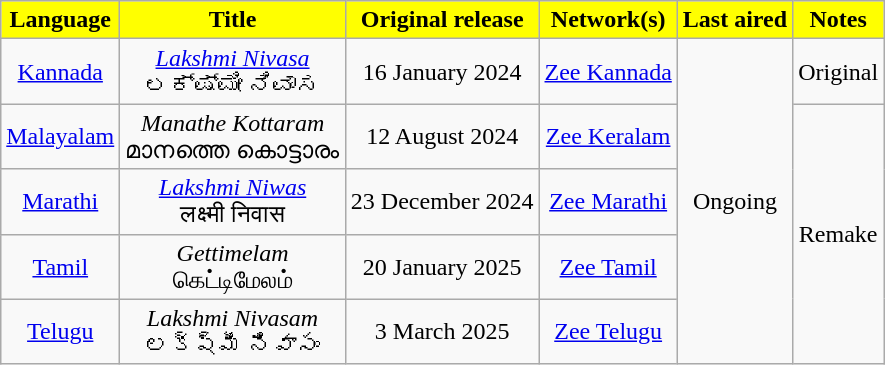<table class="wikitable" style="text-align:center;">
<tr>
<th style="background:Yellow;">Language</th>
<th style="background:Yellow;">Title</th>
<th style="background:Yellow;">Original release</th>
<th style="background:Yellow;">Network(s)</th>
<th style="background:Yellow;">Last aired</th>
<th style="background:Yellow;">Notes</th>
</tr>
<tr>
<td><a href='#'>Kannada</a></td>
<td><em><a href='#'>Lakshmi Nivasa</a></em> <br> ಲಕ್ಷ್ಮೀ ನಿವಾಸ</td>
<td>16 January 2024</td>
<td><a href='#'>Zee Kannada</a></td>
<td rowspan="5">Ongoing</td>
<td>Original</td>
</tr>
<tr>
<td><a href='#'>Malayalam</a></td>
<td><em>Manathe Kottaram</em> <br> മാനത്തെ കൊട്ടാരം</td>
<td>12 August 2024</td>
<td><a href='#'>Zee Keralam</a></td>
<td rowspan="4">Remake</td>
</tr>
<tr>
<td><a href='#'>Marathi</a></td>
<td><em><a href='#'>Lakshmi Niwas</a></em> <br> लक्ष्मी निवास</td>
<td>23 December 2024</td>
<td><a href='#'>Zee Marathi</a></td>
</tr>
<tr>
<td><a href='#'>Tamil</a></td>
<td><em>Gettimelam</em> <br> கெட்டிமேலம்</td>
<td>20 January 2025</td>
<td><a href='#'>Zee Tamil</a></td>
</tr>
<tr>
<td><a href='#'>Telugu</a></td>
<td><em>Lakshmi Nivasam</em> <br> లక్ష్మీ నివాసం</td>
<td>3 March 2025</td>
<td><a href='#'>Zee Telugu</a></td>
</tr>
</table>
